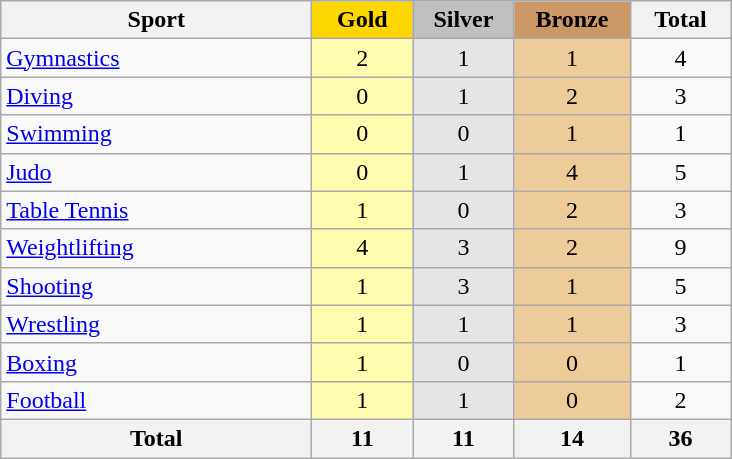<table class="wikitable sortable" style="text-align:center;">
<tr>
<th width=200>Sport</th>
<td bgcolor=gold width=60><strong>Gold</strong></td>
<td bgcolor=silver width=60><strong>Silver</strong></td>
<td bgcolor=#cc9966 width=70><strong>Bronze</strong></td>
<th width=60>Total</th>
</tr>
<tr>
<td align=left><a href='#'>Gymnastics</a></td>
<td bgcolor=#fffcaf>2</td>
<td bgcolor=#e5e5e5>1</td>
<td bgcolor=#eecc99>1</td>
<td>4</td>
</tr>
<tr>
<td align=left><a href='#'>Diving</a></td>
<td bgcolor=#fffcaf>0</td>
<td bgcolor=#e5e5e5>1</td>
<td bgcolor=#eecc99>2</td>
<td>3</td>
</tr>
<tr>
<td align=left><a href='#'>Swimming</a></td>
<td bgcolor=#fffcaf>0</td>
<td bgcolor=#e5e5e5>0</td>
<td bgcolor=#eecc99>1</td>
<td>1</td>
</tr>
<tr>
<td align=left><a href='#'>Judo</a></td>
<td bgcolor=#fffcaf>0</td>
<td bgcolor=#e5e5e5>1</td>
<td bgcolor=#eecc99>4</td>
<td>5</td>
</tr>
<tr>
<td align=left><a href='#'>Table Tennis</a></td>
<td bgcolor=#fffcaf>1</td>
<td bgcolor=#e5e5e5>0</td>
<td bgcolor=#eecc99>2</td>
<td>3</td>
</tr>
<tr>
<td align=left><a href='#'>Weightlifting</a></td>
<td bgcolor=#fffcaf>4</td>
<td bgcolor=#e5e5e5>3</td>
<td bgcolor=#eecc99>2</td>
<td>9</td>
</tr>
<tr>
<td align=left><a href='#'>Shooting</a></td>
<td bgcolor=#fffcaf>1</td>
<td bgcolor=#e5e5e5>3</td>
<td bgcolor=#eecc99>1</td>
<td>5</td>
</tr>
<tr>
<td align=left><a href='#'>Wrestling</a></td>
<td bgcolor=#fffcaf>1</td>
<td bgcolor=#e5e5e5>1</td>
<td bgcolor=#eecc99>1</td>
<td>3</td>
</tr>
<tr>
<td align=left><a href='#'>Boxing</a></td>
<td bgcolor=#fffcaf>1</td>
<td bgcolor=#e5e5e5>0</td>
<td bgcolor=#eecc99>0</td>
<td>1</td>
</tr>
<tr>
<td align=left><a href='#'>Football</a></td>
<td bgcolor=#fffcaf>1</td>
<td bgcolor=#e5e5e5>1</td>
<td bgcolor=#eecc99>0</td>
<td>2</td>
</tr>
<tr>
<th><strong>Total</strong></th>
<th><strong>11</strong></th>
<th><strong>11</strong></th>
<th><strong>14</strong></th>
<th><strong>36</strong></th>
</tr>
</table>
